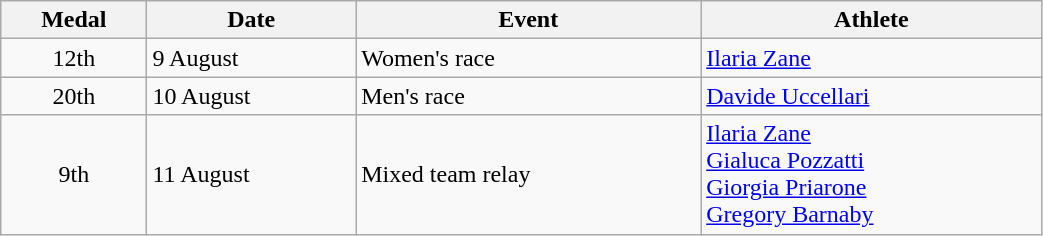<table class="wikitable sortable" width=55% style="font-size:100%; text-align:left;">
<tr>
<th>Medal</th>
<th>Date</th>
<th>Event</th>
<th>Athlete</th>
</tr>
<tr>
<td align=center>12th</td>
<td>9 August</td>
<td>Women's race</td>
<td><a href='#'>Ilaria Zane</a></td>
</tr>
<tr>
<td align=center>20th</td>
<td>10 August</td>
<td>Men's race</td>
<td><a href='#'>Davide Uccellari</a></td>
</tr>
<tr>
<td align=center>9th</td>
<td>11 August</td>
<td>Mixed team relay</td>
<td><a href='#'>Ilaria Zane</a><br><a href='#'>Gialuca Pozzatti</a><br><a href='#'>Giorgia Priarone</a><br><a href='#'>Gregory Barnaby</a></td>
</tr>
</table>
